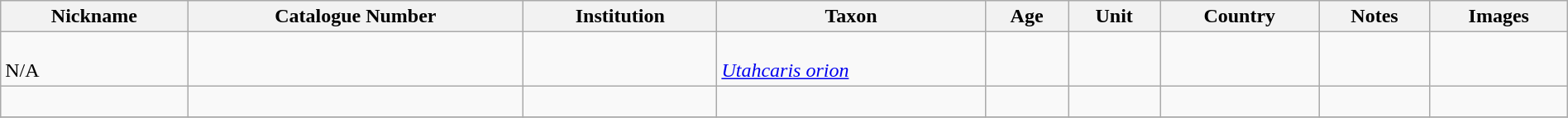<table class="wikitable sortable" align="center" width="100%">
<tr>
<th>Nickname</th>
<th>Catalogue Number</th>
<th>Institution</th>
<th>Taxon</th>
<th>Age</th>
<th>Unit</th>
<th>Country</th>
<th>Notes</th>
<th>Images</th>
</tr>
<tr>
<td><br>N/A</td>
<td></td>
<td></td>
<td><br><em><a href='#'>Utahcaris orion</a></em></td>
<td></td>
<td></td>
<td></td>
<td></td>
<td><br></td>
</tr>
<tr>
<td></td>
<td></td>
<td></td>
<td></td>
<td></td>
<td></td>
<td></td>
<td></td>
<td><br></td>
</tr>
<tr>
</tr>
</table>
